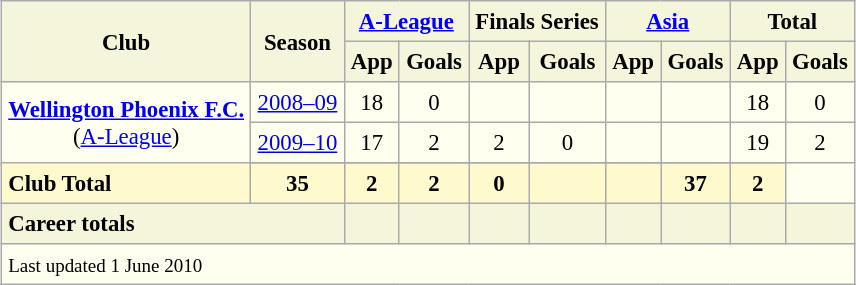<table border=1 align=center cellpadding=4 cellspacing=2 style="background: ivory; font-size: 95%; border: 1px #aaaaaa solid; border-collapse: collapse; clear:center">
<tr style="background:beige">
<th rowspan="2">Club</th>
<th rowspan="2">Season</th>
<th colspan="2"><a href='#'>A-League</a></th>
<th colspan="2">Finals Series</th>
<th colspan="2"><a href='#'>Asia</a></th>
<th colspan="2">Total</th>
</tr>
<tr style="background:beige">
<th>App</th>
<th>Goals</th>
<th>App</th>
<th>Goals</th>
<th>App</th>
<th>Goals</th>
<th>App</th>
<th>Goals</th>
</tr>
<tr>
<td rowspan="3" align=center valign=center><strong><a href='#'>Wellington Phoenix F.C.</a></strong><br>(<a href='#'>A-League</a>)</td>
<td align="center"><a href='#'>2008–09</a></td>
<td align="center">18</td>
<td align="center">0</td>
<td align="center"></td>
<td align="center"></td>
<td align="center"></td>
<td align="center"></td>
<td align="center">18</td>
<td align="center">0</td>
</tr>
<tr>
<td align="center"><a href='#'>2009–10</a></td>
<td align="center">17</td>
<td align="center">2</td>
<td align="center">2</td>
<td align="center">0</td>
<td align="center"></td>
<td align="center"></td>
<td align="center">19</td>
<td align="center">2</td>
</tr>
<tr>
</tr>
<tr style="background:lemonchiffon">
<th colspan="1" align="left">Club Total</th>
<th>35</th>
<th>2</th>
<th>2</th>
<th>0</th>
<th></th>
<th></th>
<th>37</th>
<th>2</th>
</tr>
<tr>
<th style="background:beige" colspan="2" align="left">Career totals</th>
<th align=center style="background:beige"></th>
<th align=center style="background:beige"></th>
<th align=center style="background:beige"></th>
<th align=center style="background:beige"></th>
<th align=center style="background:beige"></th>
<th align=center style="background:beige"></th>
<th align=center style="background:beige"></th>
<th align=center style="background:beige"></th>
</tr>
<tr>
<td colspan="12"><small>Last updated 1 June 2010</small></td>
</tr>
</table>
